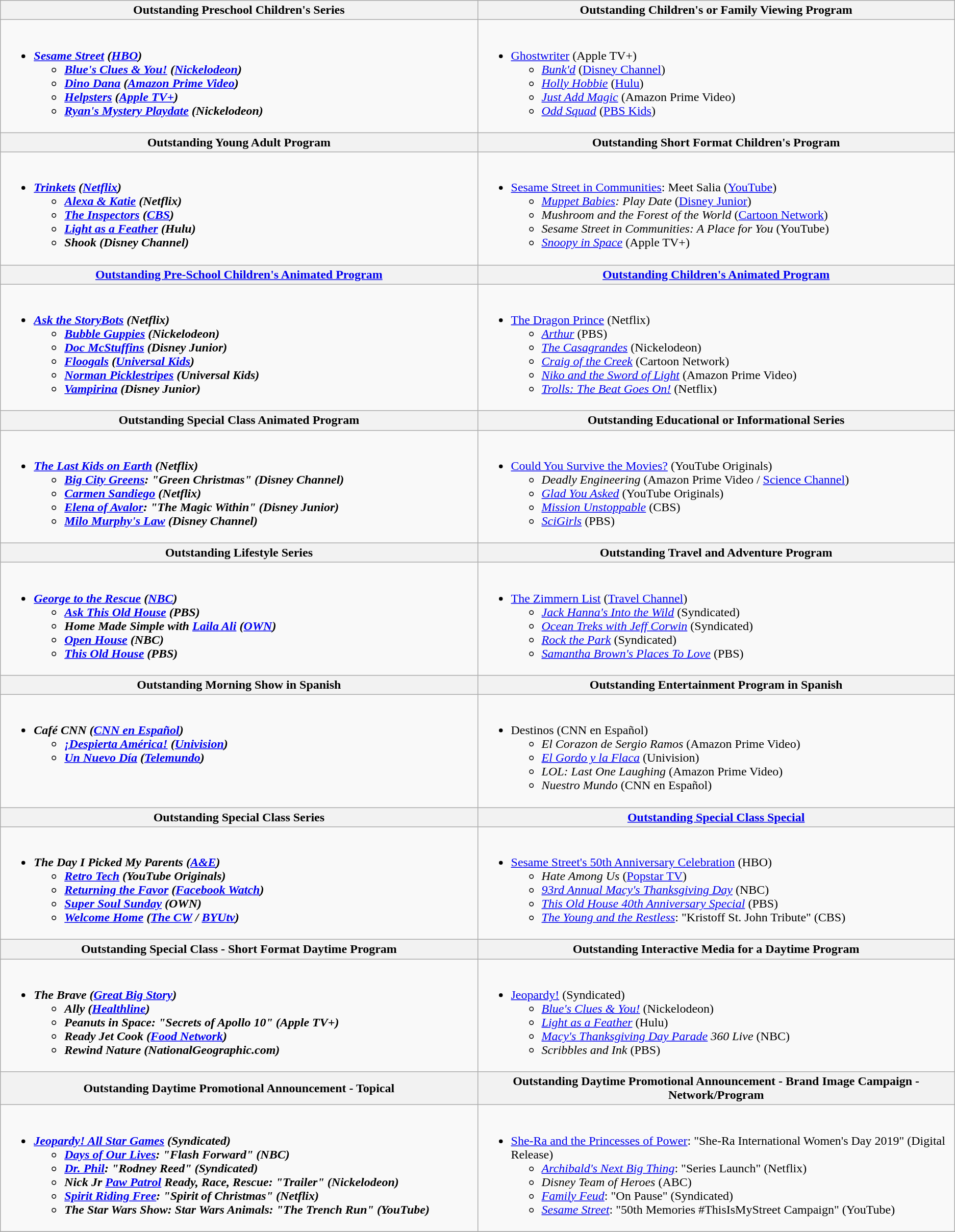<table class=wikitable>
<tr>
<th style="width:50%">Outstanding Preschool Children's Series</th>
<th style="width:50%">Outstanding Children's or Family Viewing Program</th>
</tr>
<tr>
<td valign="top"><br><ul><li><strong><em><a href='#'>Sesame Street</a><em> (<a href='#'>HBO</a>)<strong><ul><li></em><a href='#'>Blue's Clues & You!</a><em> (<a href='#'>Nickelodeon</a>)</li><li></em><a href='#'>Dino Dana</a><em> (<a href='#'>Amazon Prime Video</a>)</li><li></em><a href='#'>Helpsters</a><em> (<a href='#'>Apple TV+</a>)</li><li></em><a href='#'>Ryan's Mystery Playdate</a><em> (Nickelodeon)</li></ul></li></ul></td>
<td valign="top"><br><ul><li></em></strong><a href='#'>Ghostwriter</a></em> (Apple TV+)</strong><ul><li><em><a href='#'>Bunk'd</a></em> (<a href='#'>Disney Channel</a>)</li><li><em><a href='#'>Holly Hobbie</a></em> (<a href='#'>Hulu</a>)</li><li><em><a href='#'>Just Add Magic</a></em> (Amazon Prime Video)</li><li><em><a href='#'>Odd Squad</a></em> (<a href='#'>PBS Kids</a>)</li></ul></li></ul></td>
</tr>
<tr>
<th style="width:50%">Outstanding Young Adult Program</th>
<th style="width:50%">Outstanding Short Format Children's Program</th>
</tr>
<tr>
<td valign="top"><br><ul><li><strong><em><a href='#'>Trinkets</a><em> (<a href='#'>Netflix</a>)<strong><ul><li></em><a href='#'>Alexa & Katie</a><em> (Netflix)</li><li></em><a href='#'>The Inspectors</a><em> (<a href='#'>CBS</a>)</li><li></em><a href='#'>Light as a Feather</a><em> (Hulu)</li><li></em>Shook<em> (Disney Channel)</li></ul></li></ul></td>
<td valign="top"><br><ul><li></em></strong><a href='#'>Sesame Street in Communities</a>: Meet Salia</em> (<a href='#'>YouTube</a>)</strong><ul><li><em><a href='#'>Muppet Babies</a>: Play Date</em> (<a href='#'>Disney Junior</a>)</li><li><em>Mushroom and the Forest of the World</em> (<a href='#'>Cartoon Network</a>)</li><li><em>Sesame Street in Communities: A Place for You</em> (YouTube)</li><li><em><a href='#'>Snoopy in Space</a></em> (Apple TV+)</li></ul></li></ul></td>
</tr>
<tr>
<th style="width:50%"><a href='#'>Outstanding Pre-School Children's Animated Program</a></th>
<th style="width:50%"><a href='#'>Outstanding Children's Animated Program</a></th>
</tr>
<tr>
<td valign="top"><br><ul><li><strong><em><a href='#'>Ask the StoryBots</a><em> (Netflix)<strong><ul><li></em><a href='#'>Bubble Guppies</a><em> (Nickelodeon)</li><li></em><a href='#'>Doc McStuffins</a><em> (Disney Junior)</li><li></em><a href='#'>Floogals</a><em> (<a href='#'>Universal Kids</a>)</li><li></em><a href='#'>Norman Picklestripes</a><em> (Universal Kids)</li><li></em><a href='#'>Vampirina</a><em> (Disney Junior)</li></ul></li></ul></td>
<td valign="top"><br><ul><li></em></strong><a href='#'>The Dragon Prince</a></em> (Netflix)</strong><ul><li><em><a href='#'>Arthur</a></em> (PBS)</li><li><em><a href='#'>The Casagrandes</a></em> (Nickelodeon)</li><li><em><a href='#'>Craig of the Creek</a></em> (Cartoon Network)</li><li><em><a href='#'>Niko and the Sword of Light</a></em> (Amazon Prime Video)</li><li><em><a href='#'>Trolls: The Beat Goes On!</a></em> (Netflix)</li></ul></li></ul></td>
</tr>
<tr>
<th style="width:50%">Outstanding Special Class Animated Program</th>
<th style="width:50%">Outstanding Educational or Informational Series</th>
</tr>
<tr>
<td valign="top"><br><ul><li><strong><em><a href='#'>The Last Kids on Earth</a><em> (Netflix)<strong><ul><li></em><a href='#'>Big City Greens</a><em>: "Green Christmas" (Disney Channel)</li><li></em><a href='#'>Carmen Sandiego</a><em> (Netflix)</li><li></em><a href='#'>Elena of Avalor</a><em>: "The Magic Within" (Disney Junior)</li><li></em><a href='#'>Milo Murphy's Law</a><em> (Disney Channel)</li></ul></li></ul></td>
<td valign="top"><br><ul><li></em></strong><a href='#'>Could You Survive the Movies?</a></em> (YouTube Originals)</strong><ul><li><em>Deadly Engineering</em> (Amazon Prime Video / <a href='#'>Science Channel</a>)</li><li><em><a href='#'>Glad You Asked</a></em> (YouTube Originals)</li><li><em><a href='#'>Mission Unstoppable</a></em> (CBS)</li><li><em><a href='#'>SciGirls</a></em> (PBS)</li></ul></li></ul></td>
</tr>
<tr>
<th style="width:50%">Outstanding Lifestyle Series</th>
<th style="width:50%">Outstanding Travel and Adventure Program</th>
</tr>
<tr>
<td valign="top"><br><ul><li><strong><em><a href='#'>George to the Rescue</a><em> (<a href='#'>NBC</a>)<strong><ul><li></em><a href='#'>Ask This Old House</a><em> (PBS)</li><li></em>Home Made Simple with <a href='#'>Laila Ali</a><em> (<a href='#'>OWN</a>)</li><li></em><a href='#'>Open House</a><em> (NBC)</li><li></em><a href='#'>This Old House</a><em> (PBS)</li></ul></li></ul></td>
<td valign="top"><br><ul><li></em></strong><a href='#'>The Zimmern List</a></em> (<a href='#'>Travel Channel</a>)</strong><ul><li><em><a href='#'>Jack Hanna's Into the Wild</a></em> (Syndicated)</li><li><em><a href='#'>Ocean Treks with Jeff Corwin</a></em> (Syndicated)</li><li><em><a href='#'>Rock the Park</a></em> (Syndicated)</li><li><em><a href='#'>Samantha Brown's Places To Love</a></em> (PBS)</li></ul></li></ul></td>
</tr>
<tr>
<th style="width:50%">Outstanding Morning Show in Spanish</th>
<th style="width:50%">Outstanding Entertainment Program in Spanish</th>
</tr>
<tr>
<td valign="top"><br><ul><li><strong><em>Café CNN<em> (<a href='#'>CNN en Español</a>)<strong><ul><li></em><a href='#'>¡Despierta América!</a><em> (<a href='#'>Univision</a>)</li><li></em><a href='#'>Un Nuevo Día</a><em> (<a href='#'>Telemundo</a>)</li></ul></li></ul></td>
<td valign="top"><br><ul><li></em></strong>Destinos</em> (CNN en Español)</strong><ul><li><em>El Corazon de Sergio Ramos</em> (Amazon Prime Video)</li><li><em><a href='#'>El Gordo y la Flaca</a></em> (Univision)</li><li><em>LOL: Last One Laughing</em> (Amazon Prime Video)</li><li><em>Nuestro Mundo</em> (CNN en Español)</li></ul></li></ul></td>
</tr>
<tr>
<th style="width:50%">Outstanding Special Class Series</th>
<th style="width:50%"><a href='#'>Outstanding Special Class Special</a></th>
</tr>
<tr>
<td valign="top"><br><ul><li><strong><em>The Day I Picked My Parents<em> (<a href='#'>A&E</a>)<strong><ul><li></em><a href='#'>Retro Tech</a><em> (YouTube Originals)</li><li></em><a href='#'>Returning the Favor</a><em> (<a href='#'>Facebook Watch</a>)</li><li></em><a href='#'>Super Soul Sunday</a><em> (OWN)</li><li></em><a href='#'>Welcome Home</a><em> (<a href='#'>The CW</a> / <a href='#'>BYUtv</a>)</li></ul></li></ul></td>
<td valign="top"><br><ul><li></em></strong><a href='#'>Sesame Street's 50th Anniversary Celebration</a></em> (HBO)</strong><ul><li><em>Hate Among Us</em> (<a href='#'>Popstar TV</a>)</li><li><em><a href='#'>93rd Annual Macy's Thanksgiving Day</a></em> (NBC)</li><li><em><a href='#'>This Old House 40th Anniversary Special</a></em> (PBS)</li><li><em><a href='#'>The Young and the Restless</a></em>: "Kristoff St. John Tribute" (CBS)</li></ul></li></ul></td>
</tr>
<tr>
<th style="width:50%">Outstanding Special Class - Short Format Daytime Program</th>
<th style="width:50%">Outstanding Interactive Media for a Daytime Program</th>
</tr>
<tr>
<td valign="top"><br><ul><li><strong><em>The Brave<em> (<a href='#'>Great Big Story</a>)<strong><ul><li></em>Ally<em> (<a href='#'>Healthline</a>)</li><li></em>Peanuts in Space<em>: "Secrets of Apollo 10" (Apple TV+)</li><li></em>Ready Jet Cook<em> (<a href='#'>Food Network</a>)</li><li></em>Rewind Nature<em> (NationalGeographic.com)</li></ul></li></ul></td>
<td valign="top"><br><ul><li></em></strong><a href='#'>Jeopardy!</a></em> (Syndicated)</strong><ul><li><em><a href='#'>Blue's Clues & You!</a></em> (Nickelodeon)</li><li><em><a href='#'>Light as a Feather</a></em> (Hulu)</li><li><em><a href='#'>Macy's Thanksgiving Day Parade</a> 360 Live</em> (NBC)</li><li><em>Scribbles and Ink</em> (PBS)</li></ul></li></ul></td>
</tr>
<tr>
<th style="width:50%">Outstanding Daytime Promotional Announcement - Topical</th>
<th style="width:50%">Outstanding Daytime Promotional Announcement - Brand Image Campaign - Network/Program</th>
</tr>
<tr>
<td valign="top"><br><ul><li><strong><em><a href='#'>Jeopardy! All Star Games</a><em> (Syndicated)<strong><ul><li></em><a href='#'>Days of Our Lives</a><em>: "Flash Forward" (NBC)</li><li></em><a href='#'>Dr. Phil</a><em>: "Rodney Reed" (Syndicated)</li><li></em>Nick Jr <a href='#'>Paw Patrol</a> Ready, Race, Rescue<em>: "Trailer" (Nickelodeon)</li><li></em><a href='#'>Spirit Riding Free</a><em>: "Spirit of Christmas" (Netflix)</li><li></em>The Star Wars Show: Star Wars Animals<em>: "The Trench Run" (YouTube)</li></ul></li></ul></td>
<td valign="top"><br><ul><li></em></strong><a href='#'>She-Ra and the Princesses of Power</a></em>: "She-Ra International Women's Day 2019" (Digital Release)</strong><ul><li><em><a href='#'>Archibald's Next Big Thing</a></em>: "Series Launch" (Netflix)</li><li><em>Disney Team of Heroes</em> (ABC)</li><li><em><a href='#'>Family Feud</a></em>: "On Pause" (Syndicated)</li><li><em><a href='#'>Sesame Street</a></em>: "50th Memories #ThisIsMyStreet Campaign" (YouTube)</li></ul></li></ul></td>
</tr>
<tr>
</tr>
</table>
